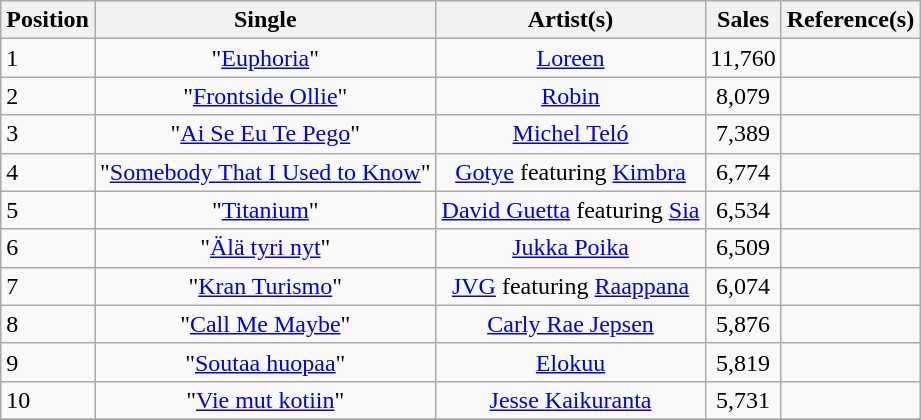<table class="wikitable">
<tr>
<th style="text-align: center;">Position</th>
<th style="text-align: center;">Single</th>
<th style="text-align: center;">Artist(s)</th>
<th style="text-align: center;">Sales</th>
<th style="text-align: center;">Reference(s)</th>
</tr>
<tr>
<td>1</td>
<td style="text-align: center;" rowspan="1">"<a href='#'>Euphoria</a>"</td>
<td style="text-align: center;" rowspan="1"><a href='#'>Loreen</a></td>
<td style="text-align: center;" rowspan="1">11,760</td>
<td style="text-align: center;" rowspan="1"></td>
</tr>
<tr>
<td>2</td>
<td style="text-align: center;" rowspan="1">"<a href='#'>Frontside Ollie</a>"</td>
<td style="text-align: center;" rowspan="1"><a href='#'>Robin</a></td>
<td style="text-align: center;" rowspan="1">8,079</td>
<td style="text-align: center;" rowspan="1"></td>
</tr>
<tr>
<td>3</td>
<td style="text-align: center;" rowspan="1">"<a href='#'>Ai Se Eu Te Pego</a>"</td>
<td style="text-align: center;" rowspan="1"><a href='#'>Michel Teló</a></td>
<td style="text-align: center;" rowspan="1">7,389</td>
<td style="text-align: center;" rowspan="1"></td>
</tr>
<tr>
<td>4</td>
<td style="text-align: center;" rowspan="1">"<a href='#'>Somebody That I Used to Know</a>"</td>
<td style="text-align: center;" rowspan="1"><a href='#'>Gotye</a> featuring <a href='#'>Kimbra</a></td>
<td style="text-align: center;" rowspan="1">6,774</td>
<td style="text-align: center;" rowspan="1"></td>
</tr>
<tr>
<td>5</td>
<td style="text-align: center;" rowspan="1">"<a href='#'>Titanium</a>"</td>
<td style="text-align: center;" rowspan="1"><a href='#'>David Guetta</a> featuring <a href='#'>Sia</a></td>
<td style="text-align: center;" rowspan="1">6,534</td>
<td style="text-align: center;" rowspan="1"></td>
</tr>
<tr>
<td>6</td>
<td style="text-align: center;" rowspan="1">"<a href='#'>Älä tyri nyt</a>"</td>
<td style="text-align: center;" rowspan="1"><a href='#'>Jukka Poika</a></td>
<td style="text-align: center;" rowspan="1">6,509</td>
<td style="text-align: center;" rowspan="1"></td>
</tr>
<tr>
<td>7</td>
<td style="text-align: center;" rowspan="1">"<a href='#'>Kran Turismo</a>"</td>
<td style="text-align: center;" rowspan="1"><a href='#'>JVG</a> featuring <a href='#'>Raappana</a></td>
<td style="text-align: center;" rowspan="1">6,074</td>
<td style="text-align: center;" rowspan="1"></td>
</tr>
<tr>
<td>8</td>
<td style="text-align: center;" rowspan="1">"<a href='#'>Call Me Maybe</a>"</td>
<td style="text-align: center;" rowspan="1"><a href='#'>Carly Rae Jepsen</a></td>
<td style="text-align: center;" rowspan="1">5,876</td>
<td style="text-align: center;" rowspan="1"></td>
</tr>
<tr>
<td>9</td>
<td style="text-align: center;" rowspan="1">"<a href='#'>Soutaa huopaa</a>"</td>
<td style="text-align: center;" rowspan="1"><a href='#'>Elokuu</a></td>
<td style="text-align: center;" rowspan="1">5,819</td>
<td style="text-align: center;" rowspan="1"></td>
</tr>
<tr>
<td>10</td>
<td style="text-align: center;" rowspan="1">"<a href='#'>Vie mut kotiin</a>"</td>
<td style="text-align: center;" rowspan="1"><a href='#'>Jesse Kaikuranta</a></td>
<td style="text-align: center;" rowspan="1">5,731</td>
<td style="text-align: center;" rowspan="1"></td>
</tr>
<tr>
</tr>
</table>
